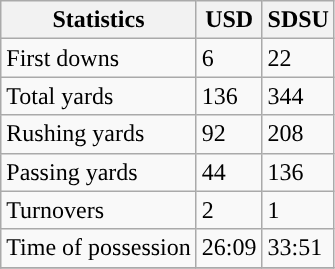<table class="wikitable">
<tr>
<th>Statistics</th>
<th>USD</th>
<th>SDSU</th>
</tr>
<tr>
<td>First downs</td>
<td>6</td>
<td>22</td>
</tr>
<tr>
<td>Total yards</td>
<td>136</td>
<td>344</td>
</tr>
<tr>
<td>Rushing yards</td>
<td>92</td>
<td>208</td>
</tr>
<tr>
<td>Passing yards</td>
<td>44</td>
<td>136</td>
</tr>
<tr>
<td>Turnovers</td>
<td>2</td>
<td>1</td>
</tr>
<tr>
<td>Time of possession</td>
<td>26:09</td>
<td>33:51</td>
</tr>
<tr>
</tr>
</table>
